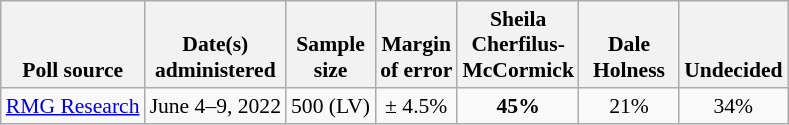<table class="wikitable" style="font-size:90%;text-align:center;">
<tr valign=bottom>
<th>Poll source</th>
<th>Date(s)<br>administered</th>
<th>Sample<br>size</th>
<th>Margin<br>of error</th>
<th style="width:60px;">Sheila<br>Cherfilus-McCormick</th>
<th style="width:60px;">Dale<br>Holness</th>
<th>Undecided</th>
</tr>
<tr>
<td style="text-align:left;"><a href='#'>RMG Research</a></td>
<td>June 4–9, 2022</td>
<td>500 (LV)</td>
<td>± 4.5%</td>
<td><strong>45%</strong></td>
<td>21%</td>
<td>34%</td>
</tr>
</table>
